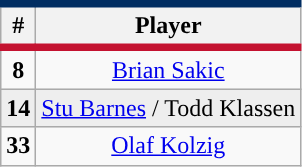<table class="wikitable" style="text-align:center">
<tr style="border-top:#002D62 5px solid; border-bottom:#C41230 5px solid">
<th>#</th>
<th>Player</th>
</tr>
<tr>
<td><strong>8</strong></td>
<td><a href='#'>Brian Sakic</a></td>
</tr>
<tr bgcolor="eeeeee">
<td><strong>14</strong></td>
<td><a href='#'>Stu Barnes</a> / Todd Klassen</td>
</tr>
<tr>
<td><strong>33</strong></td>
<td><a href='#'>Olaf Kolzig</a></td>
</tr>
</table>
